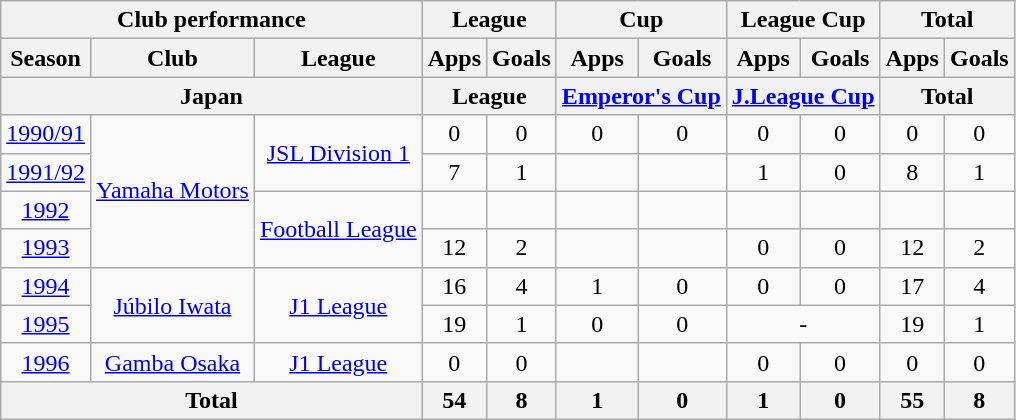<table class="wikitable" style="text-align:center;">
<tr>
<th colspan=3>Club performance</th>
<th colspan=2>League</th>
<th colspan=2>Cup</th>
<th colspan=2>League Cup</th>
<th colspan=2>Total</th>
</tr>
<tr>
<th>Season</th>
<th>Club</th>
<th>League</th>
<th>Apps</th>
<th>Goals</th>
<th>Apps</th>
<th>Goals</th>
<th>Apps</th>
<th>Goals</th>
<th>Apps</th>
<th>Goals</th>
</tr>
<tr>
<th colspan=3>Japan</th>
<th colspan=2>League</th>
<th colspan=2><a href='#'>Emperor's Cup</a></th>
<th colspan=2><a href='#'>J.League Cup</a></th>
<th colspan=2>Total</th>
</tr>
<tr>
<td><a href='#'>1990/91</a></td>
<td rowspan="4"><a href='#'>Yamaha Motors</a></td>
<td rowspan="2"><a href='#'>JSL Division 1</a></td>
<td>0</td>
<td>0</td>
<td>0</td>
<td>0</td>
<td>0</td>
<td>0</td>
<td>0</td>
<td>0</td>
</tr>
<tr>
<td><a href='#'>1991/92</a></td>
<td>7</td>
<td>1</td>
<td></td>
<td></td>
<td>1</td>
<td>0</td>
<td>8</td>
<td>1</td>
</tr>
<tr>
<td><a href='#'>1992</a></td>
<td rowspan="2"><a href='#'>Football League</a></td>
<td></td>
<td></td>
<td></td>
<td></td>
<td></td>
<td></td>
<td></td>
<td></td>
</tr>
<tr>
<td><a href='#'>1993</a></td>
<td>12</td>
<td>2</td>
<td></td>
<td></td>
<td>0</td>
<td>0</td>
<td>12</td>
<td>2</td>
</tr>
<tr>
<td><a href='#'>1994</a></td>
<td rowspan="2"><a href='#'>Júbilo Iwata</a></td>
<td rowspan="2"><a href='#'>J1 League</a></td>
<td>16</td>
<td>4</td>
<td>1</td>
<td>0</td>
<td>0</td>
<td>0</td>
<td>17</td>
<td>4</td>
</tr>
<tr>
<td><a href='#'>1995</a></td>
<td>19</td>
<td>1</td>
<td>0</td>
<td>0</td>
<td colspan="2">-</td>
<td>19</td>
<td>1</td>
</tr>
<tr>
<td><a href='#'>1996</a></td>
<td><a href='#'>Gamba Osaka</a></td>
<td><a href='#'>J1 League</a></td>
<td>0</td>
<td>0</td>
<td></td>
<td></td>
<td>0</td>
<td>0</td>
<td>0</td>
<td>0</td>
</tr>
<tr>
<th colspan=3>Total</th>
<th>54</th>
<th>8</th>
<th>1</th>
<th>0</th>
<th>1</th>
<th>0</th>
<th>55</th>
<th>8</th>
</tr>
</table>
